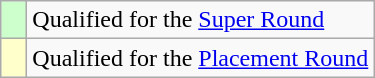<table class="wikitable" style="text-align:left;">
<tr>
<td width=10px bgcolor=#ccffcc></td>
<td>Qualified for the <a href='#'>Super Round</a></td>
</tr>
<tr>
<td width=10px bgcolor=#ffffcc></td>
<td>Qualified for the <a href='#'>Placement Round</a></td>
</tr>
</table>
